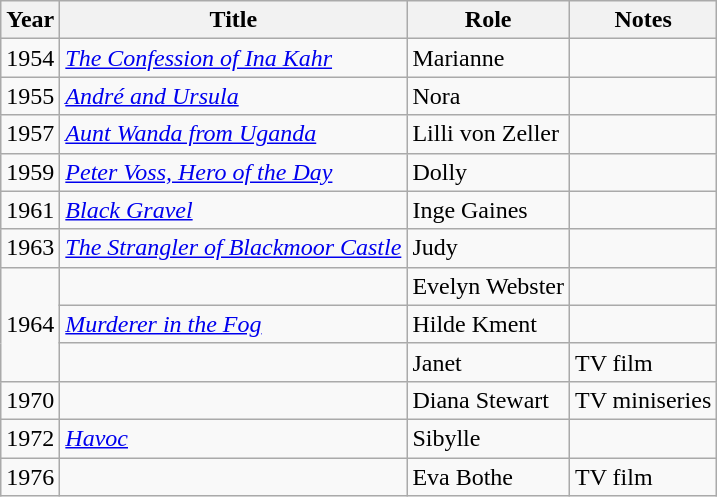<table class="wikitable sortable">
<tr>
<th>Year</th>
<th>Title</th>
<th>Role</th>
<th class="unsortable">Notes</th>
</tr>
<tr>
<td>1954</td>
<td><em><a href='#'>The Confession of Ina Kahr</a></em></td>
<td>Marianne</td>
<td></td>
</tr>
<tr>
<td>1955</td>
<td><em><a href='#'>André and Ursula</a></em></td>
<td>Nora</td>
<td></td>
</tr>
<tr>
<td>1957</td>
<td><em><a href='#'>Aunt Wanda from Uganda</a></em></td>
<td>Lilli von Zeller</td>
<td></td>
</tr>
<tr>
<td>1959</td>
<td><em><a href='#'>Peter Voss, Hero of the Day</a></em></td>
<td>Dolly</td>
<td></td>
</tr>
<tr>
<td>1961</td>
<td><em><a href='#'>Black Gravel</a></em></td>
<td>Inge Gaines</td>
<td></td>
</tr>
<tr>
<td>1963</td>
<td><em><a href='#'>The Strangler of Blackmoor Castle</a></em></td>
<td>Judy</td>
<td></td>
</tr>
<tr>
<td rowspan=3>1964</td>
<td><em></em></td>
<td>Evelyn Webster</td>
<td></td>
</tr>
<tr>
<td><em><a href='#'>Murderer in the Fog</a></em></td>
<td>Hilde Kment</td>
<td></td>
</tr>
<tr>
<td><em></em></td>
<td>Janet</td>
<td>TV film</td>
</tr>
<tr>
<td>1970</td>
<td><em></em></td>
<td>Diana Stewart</td>
<td>TV miniseries</td>
</tr>
<tr>
<td>1972</td>
<td><em><a href='#'>Havoc</a></em></td>
<td>Sibylle</td>
<td></td>
</tr>
<tr>
<td>1976</td>
<td><em></em></td>
<td>Eva Bothe</td>
<td>TV film</td>
</tr>
</table>
